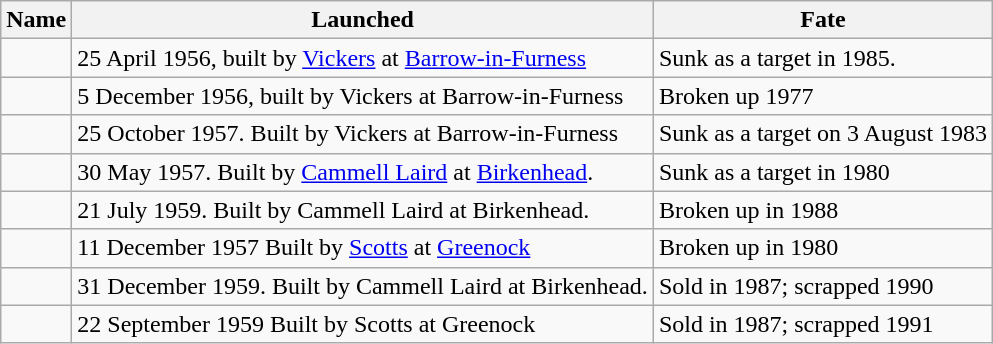<table class="wikitable">
<tr>
<th>Name</th>
<th>Launched</th>
<th>Fate</th>
</tr>
<tr>
<td></td>
<td>25 April 1956, built by <a href='#'>Vickers</a> at <a href='#'>Barrow-in-Furness</a></td>
<td>Sunk as a target in 1985.</td>
</tr>
<tr>
<td></td>
<td>5 December 1956, built by Vickers at Barrow-in-Furness  </td>
<td>Broken up 1977</td>
</tr>
<tr>
<td></td>
<td>25 October 1957. Built by Vickers at Barrow-in-Furness</td>
<td>Sunk as a target on 3 August 1983</td>
</tr>
<tr>
<td></td>
<td>30 May 1957. Built by <a href='#'>Cammell Laird</a> at <a href='#'>Birkenhead</a>.</td>
<td>Sunk as a target in 1980</td>
</tr>
<tr>
<td></td>
<td>21 July 1959.  Built by Cammell Laird at Birkenhead.</td>
<td>Broken up in 1988</td>
</tr>
<tr>
<td></td>
<td>11 December 1957 Built by <a href='#'>Scotts</a> at <a href='#'>Greenock</a></td>
<td>Broken up in 1980</td>
</tr>
<tr>
<td></td>
<td>31 December 1959. Built by Cammell Laird at Birkenhead.</td>
<td>Sold in 1987; scrapped 1990</td>
</tr>
<tr>
<td></td>
<td>22 September 1959 Built by Scotts at Greenock</td>
<td>Sold in 1987; scrapped 1991</td>
</tr>
</table>
